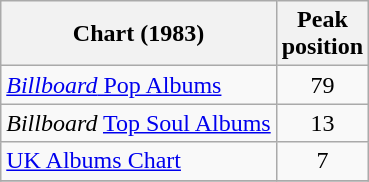<table class="wikitable">
<tr>
<th>Chart (1983)</th>
<th>Peak<br>position</th>
</tr>
<tr>
<td><a href='#'><em>Billboard</em> Pop Albums</a></td>
<td align=center>79</td>
</tr>
<tr>
<td><em>Billboard</em> <a href='#'>Top Soul Albums</a></td>
<td align=center>13</td>
</tr>
<tr>
<td><a href='#'>UK Albums Chart</a></td>
<td align=center>7</td>
</tr>
<tr>
</tr>
</table>
